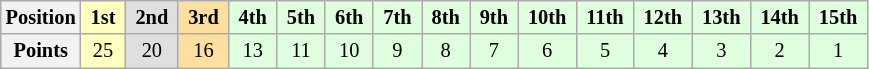<table class="wikitable" style="font-size:85%; text-align:center">
<tr>
<th>Position</th>
<td style="background:#ffffbf;"> <strong>1st</strong> </td>
<td style="background:#dfdfdf;"> <strong>2nd</strong> </td>
<td style="background:#ffdf9f;"> <strong>3rd</strong> </td>
<td style="background:#dfffdf;"> <strong>4th</strong> </td>
<td style="background:#dfffdf;"> <strong>5th</strong> </td>
<td style="background:#dfffdf;"> <strong>6th</strong> </td>
<td style="background:#dfffdf;"> <strong>7th</strong> </td>
<td style="background:#dfffdf;"> <strong>8th</strong> </td>
<td style="background:#dfffdf;"> <strong>9th</strong> </td>
<td style="background:#dfffdf;"> <strong>10th</strong> </td>
<td style="background:#dfffdf;"> <strong>11th</strong> </td>
<td style="background:#dfffdf;"> <strong>12th</strong> </td>
<td style="background:#dfffdf;"> <strong>13th</strong> </td>
<td style="background:#dfffdf;"> <strong>14th</strong> </td>
<td style="background:#dfffdf;"> <strong>15th</strong> </td>
</tr>
<tr>
<th>Points</th>
<td style="background:#ffffbf;">25</td>
<td style="background:#dfdfdf;">20</td>
<td style="background:#ffdf9f;">16</td>
<td style="background:#dfffdf;">13</td>
<td style="background:#dfffdf;">11</td>
<td style="background:#dfffdf;">10</td>
<td style="background:#dfffdf;">9</td>
<td style="background:#dfffdf;">8</td>
<td style="background:#dfffdf;">7</td>
<td style="background:#dfffdf;">6</td>
<td style="background:#dfffdf;">5</td>
<td style="background:#dfffdf;">4</td>
<td style="background:#dfffdf;">3</td>
<td style="background:#dfffdf;">2</td>
<td style="background:#dfffdf;">1</td>
</tr>
</table>
